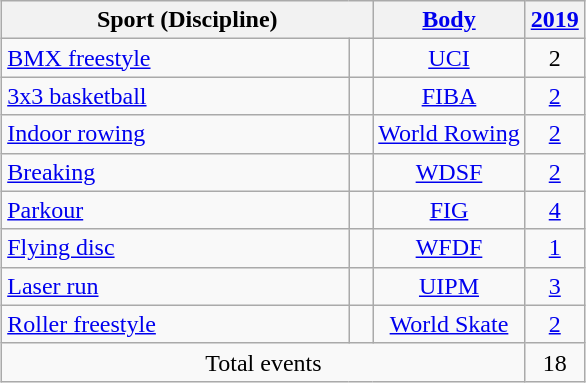<table class="wikitable" style="margin:0.5em auto; text-align:center">
<tr>
<th colspan=2 style="width:15em">Sport (Discipline)</th>
<th><a href='#'>Body</a></th>
<th><a href='#'>2019</a></th>
</tr>
<tr>
<td style="text-align:left;white-space:nowrap"><a href='#'>BMX freestyle</a></td>
<td></td>
<td><a href='#'>UCI</a></td>
<td>2</td>
</tr>
<tr>
<td style="text-align:left;white-space:nowrap"><a href='#'>3x3 basketball</a></td>
<td></td>
<td><a href='#'>FIBA</a></td>
<td><a href='#'>2</a></td>
</tr>
<tr>
<td style="text-align:left;white-space:nowrap"><a href='#'>Indoor rowing</a></td>
<td></td>
<td><a href='#'>World Rowing</a></td>
<td><a href='#'>2</a></td>
</tr>
<tr>
<td style="text-align:left;white-space:nowrap"><a href='#'>Breaking</a></td>
<td></td>
<td><a href='#'>WDSF</a></td>
<td><a href='#'>2</a></td>
</tr>
<tr>
<td style="text-align:left;white-space:nowrap"><a href='#'>Parkour</a></td>
<td></td>
<td><a href='#'>FIG</a></td>
<td><a href='#'>4</a></td>
</tr>
<tr>
<td style="text-align:left;white-space:nowrap"><a href='#'>Flying disc</a></td>
<td></td>
<td><a href='#'>WFDF</a></td>
<td><a href='#'>1</a></td>
</tr>
<tr>
<td style="text-align:left;white-space:nowrap"><a href='#'>Laser run</a></td>
<td></td>
<td><a href='#'>UIPM</a></td>
<td><a href='#'>3</a></td>
</tr>
<tr>
<td style="text-align:left;white-space:nowrap"><a href='#'>Roller freestyle</a></td>
<td></td>
<td><a href='#'>World Skate</a></td>
<td><a href='#'>2</a></td>
</tr>
<tr>
<td colspan="3">Total events</td>
<td>18</td>
</tr>
</table>
